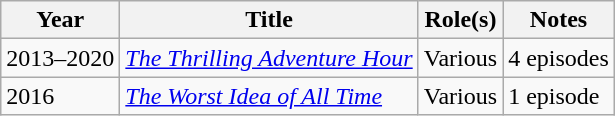<table class="wikitable sortable">
<tr>
<th>Year</th>
<th>Title</th>
<th>Role(s)</th>
<th class="unsortable">Notes</th>
</tr>
<tr>
<td>2013–2020</td>
<td><em><a href='#'>The Thrilling Adventure Hour</a></em></td>
<td>Various</td>
<td>4 episodes</td>
</tr>
<tr>
<td>2016</td>
<td><em><a href='#'>The Worst Idea of All Time</a></em></td>
<td>Various</td>
<td>1 episode</td>
</tr>
</table>
